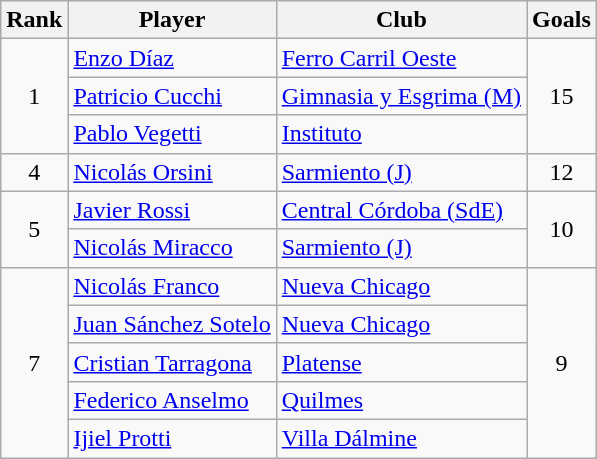<table class="wikitable" style="text-align:center">
<tr>
<th>Rank</th>
<th>Player</th>
<th>Club</th>
<th>Goals</th>
</tr>
<tr>
<td rowspan=3>1</td>
<td align="left"> <a href='#'>Enzo Díaz</a></td>
<td align="left"><a href='#'>Ferro Carril Oeste</a></td>
<td rowspan=3>15</td>
</tr>
<tr>
<td align="left"> <a href='#'>Patricio Cucchi</a></td>
<td align="left"><a href='#'>Gimnasia y Esgrima (M)</a></td>
</tr>
<tr>
<td align="left"> <a href='#'>Pablo Vegetti</a></td>
<td align="left"><a href='#'>Instituto</a></td>
</tr>
<tr>
<td>4</td>
<td align="left"> <a href='#'>Nicolás Orsini</a></td>
<td align="left"><a href='#'>Sarmiento (J)</a></td>
<td>12</td>
</tr>
<tr>
<td rowspan=2>5</td>
<td align="left"> <a href='#'>Javier Rossi</a></td>
<td align="left"><a href='#'>Central Córdoba (SdE)</a></td>
<td rowspan=2>10</td>
</tr>
<tr>
<td align="left"> <a href='#'>Nicolás Miracco</a></td>
<td align="left"><a href='#'>Sarmiento (J)</a></td>
</tr>
<tr>
<td rowspan=5>7</td>
<td align="left"> <a href='#'>Nicolás Franco</a></td>
<td align="left"><a href='#'>Nueva Chicago</a></td>
<td rowspan=5>9</td>
</tr>
<tr>
<td align="left"> <a href='#'>Juan Sánchez Sotelo</a></td>
<td align="left"><a href='#'>Nueva Chicago</a></td>
</tr>
<tr>
<td align="left"> <a href='#'>Cristian Tarragona</a></td>
<td align="left"><a href='#'>Platense</a></td>
</tr>
<tr>
<td align="left"> <a href='#'>Federico Anselmo</a></td>
<td align="left"><a href='#'>Quilmes</a></td>
</tr>
<tr>
<td align="left"> <a href='#'>Ijiel Protti</a></td>
<td align="left"><a href='#'>Villa Dálmine</a></td>
</tr>
</table>
